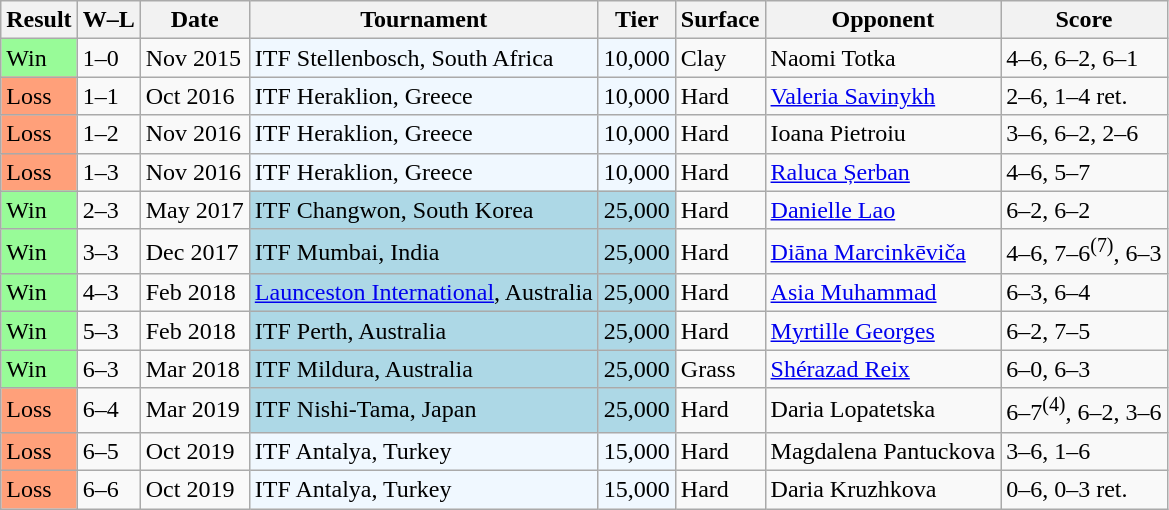<table class="sortable wikitable">
<tr>
<th>Result</th>
<th class="unsortable">W–L</th>
<th>Date</th>
<th>Tournament</th>
<th>Tier</th>
<th>Surface</th>
<th>Opponent</th>
<th class="unsortable">Score</th>
</tr>
<tr>
<td style="background:#98fb98;">Win</td>
<td>1–0</td>
<td>Nov 2015</td>
<td style="background:#f0f8ff;">ITF Stellenbosch, South Africa</td>
<td style="background:#f0f8ff;">10,000</td>
<td>Clay</td>
<td> Naomi Totka</td>
<td>4–6, 6–2, 6–1</td>
</tr>
<tr>
<td style="background:#ffa07a;">Loss</td>
<td>1–1</td>
<td>Oct 2016</td>
<td style="background:#f0f8ff;">ITF Heraklion, Greece</td>
<td style="background:#f0f8ff;">10,000</td>
<td>Hard</td>
<td> <a href='#'>Valeria Savinykh</a></td>
<td>2–6, 1–4 ret.</td>
</tr>
<tr>
<td style="background:#ffa07a;">Loss</td>
<td>1–2</td>
<td>Nov 2016</td>
<td style="background:#f0f8ff;">ITF Heraklion, Greece</td>
<td style="background:#f0f8ff;">10,000</td>
<td>Hard</td>
<td> Ioana Pietroiu</td>
<td>3–6, 6–2, 2–6</td>
</tr>
<tr>
<td style="background:#ffa07a;">Loss</td>
<td>1–3</td>
<td>Nov 2016</td>
<td style="background:#f0f8ff;">ITF Heraklion, Greece</td>
<td style="background:#f0f8ff;">10,000</td>
<td>Hard</td>
<td> <a href='#'>Raluca Șerban</a></td>
<td>4–6, 5–7</td>
</tr>
<tr>
<td style="background:#98fb98;">Win</td>
<td>2–3</td>
<td>May 2017</td>
<td style="background:lightblue;">ITF Changwon, South Korea</td>
<td style="background:lightblue;">25,000</td>
<td>Hard</td>
<td> <a href='#'>Danielle Lao</a></td>
<td>6–2, 6–2</td>
</tr>
<tr>
<td style="background:#98fb98;">Win</td>
<td>3–3</td>
<td>Dec 2017</td>
<td style="background:lightblue;">ITF Mumbai, India</td>
<td style="background:lightblue;">25,000</td>
<td>Hard</td>
<td> <a href='#'>Diāna Marcinkēviča</a></td>
<td>4–6, 7–6<sup>(7)</sup>, 6–3</td>
</tr>
<tr>
<td style="background:#98fb98;">Win</td>
<td>4–3</td>
<td>Feb 2018</td>
<td style="background:lightblue;"><a href='#'>Launceston International</a>, Australia</td>
<td style="background:lightblue;">25,000</td>
<td>Hard</td>
<td> <a href='#'>Asia Muhammad</a></td>
<td>6–3, 6–4</td>
</tr>
<tr>
<td style="background:#98fb98;">Win</td>
<td>5–3</td>
<td>Feb 2018</td>
<td style="background:lightblue;">ITF Perth, Australia</td>
<td style="background:lightblue;">25,000</td>
<td>Hard</td>
<td> <a href='#'>Myrtille Georges</a></td>
<td>6–2, 7–5</td>
</tr>
<tr>
<td style="background:#98fb98;">Win</td>
<td>6–3</td>
<td>Mar 2018</td>
<td style="background:lightblue;">ITF Mildura, Australia</td>
<td style="background:lightblue;">25,000</td>
<td>Grass</td>
<td> <a href='#'>Shérazad Reix</a></td>
<td>6–0, 6–3</td>
</tr>
<tr>
<td style="background:#ffa07a;">Loss</td>
<td>6–4</td>
<td>Mar 2019</td>
<td style="background:lightblue;">ITF Nishi-Tama, Japan</td>
<td style="background:lightblue;">25,000</td>
<td>Hard</td>
<td> Daria Lopatetska</td>
<td>6–7<sup>(4)</sup>, 6–2, 3–6</td>
</tr>
<tr>
<td style="background:#ffa07a;">Loss</td>
<td>6–5</td>
<td>Oct 2019</td>
<td style="background:#f0f8ff;">ITF Antalya, Turkey</td>
<td style="background:#f0f8ff;">15,000</td>
<td>Hard</td>
<td> Magdalena Pantuckova</td>
<td>3–6, 1–6</td>
</tr>
<tr>
<td style="background:#ffa07a;">Loss</td>
<td>6–6</td>
<td>Oct 2019</td>
<td style="background:#f0f8ff;">ITF Antalya, Turkey</td>
<td style="background:#f0f8ff;">15,000</td>
<td>Hard</td>
<td> Daria Kruzhkova</td>
<td>0–6, 0–3 ret.</td>
</tr>
</table>
